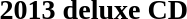<table style="width:50%;">
<tr>
<td style="width:50%; vertical-align:top;"><br>
<h3>2013 deluxe CD</h3>


</td>
</tr>
</table>
